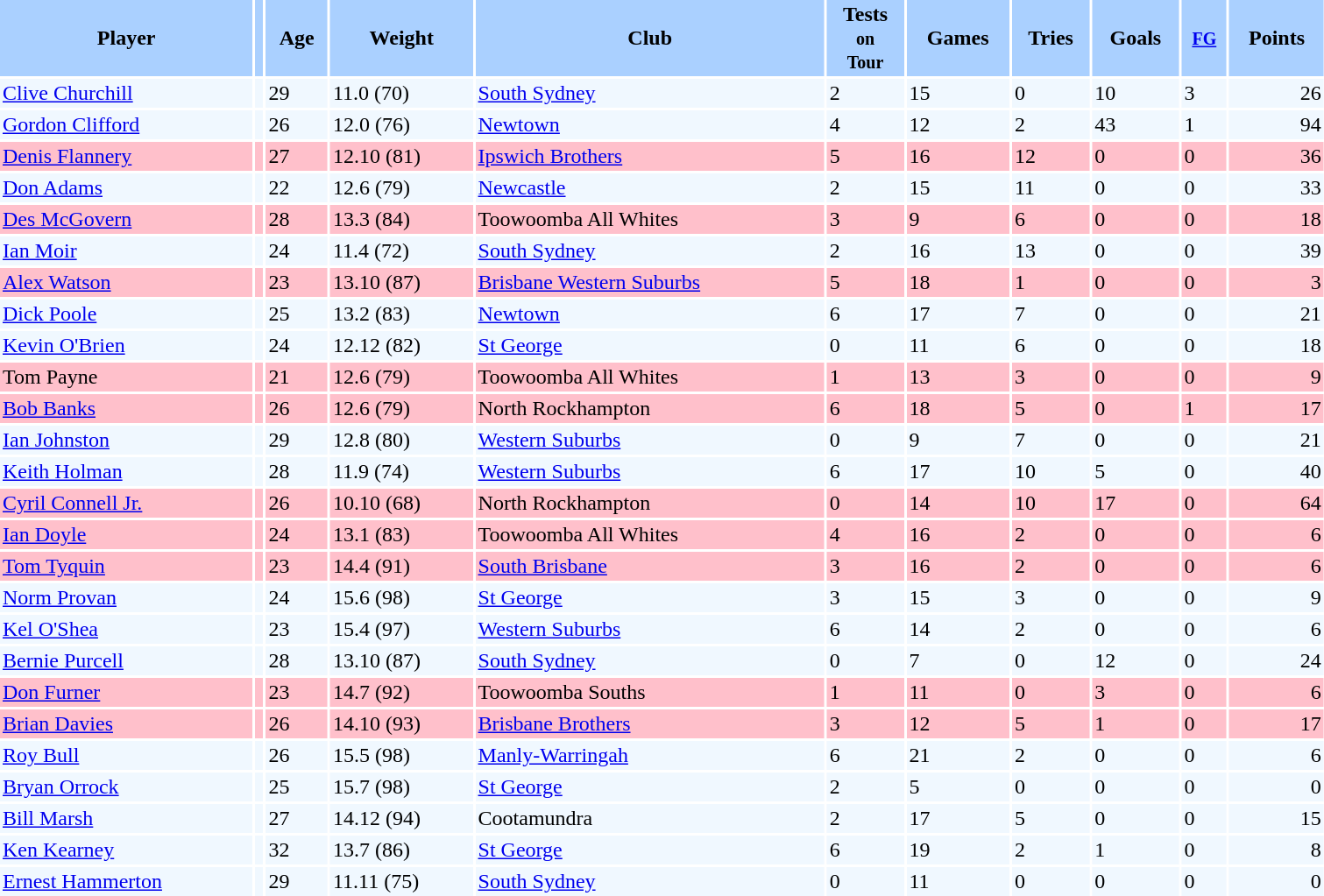<table class="sortable" border="0" cellspacing="2" cellpadding="2" style="width:80%;" style="text-align:center;">
<tr style="background:#AAD0FF">
<th>Player</th>
<th></th>
<th>Age</th>
<th>Weight</th>
<th>Club</th>
<th>Tests<br><small>on<br>Tour</small></th>
<th>Games</th>
<th>Tries</th>
<th>Goals</th>
<th><small><a href='#'>FG</a></small></th>
<th>Points</th>
</tr>
<tr bgcolor=#F0F8FF>
<td align=left><a href='#'>Clive Churchill</a></td>
<td></td>
<td>29</td>
<td>11.0 (70)</td>
<td align=left> <a href='#'>South Sydney</a></td>
<td>2</td>
<td>15</td>
<td>0</td>
<td>10</td>
<td>3</td>
<td align=right>26</td>
</tr>
<tr bgcolor=#F0F8FF>
<td align=left><a href='#'>Gordon Clifford</a></td>
<td></td>
<td>26</td>
<td>12.0 (76)</td>
<td align=left> <a href='#'>Newtown</a></td>
<td>4</td>
<td>12</td>
<td>2</td>
<td>43</td>
<td>1</td>
<td align=right>94</td>
</tr>
<tr bgcolor=#FFC0CB>
<td align=left><a href='#'>Denis Flannery</a></td>
<td></td>
<td>27</td>
<td>12.10 (81)</td>
<td align=left> <a href='#'>Ipswich Brothers</a></td>
<td>5</td>
<td>16</td>
<td>12</td>
<td>0</td>
<td>0</td>
<td align=right>36</td>
</tr>
<tr bgcolor=#F0F8FF>
<td align=left><a href='#'>Don Adams</a></td>
<td></td>
<td>22</td>
<td>12.6 (79)</td>
<td align=left> <a href='#'>Newcastle</a></td>
<td>2</td>
<td>15</td>
<td>11</td>
<td>0</td>
<td>0</td>
<td align=right>33</td>
</tr>
<tr bgcolor=#FFC0CB>
<td align=left><a href='#'>Des McGovern</a></td>
<td></td>
<td>28</td>
<td>13.3 (84)</td>
<td align=left> Toowoomba All Whites</td>
<td>3</td>
<td>9</td>
<td>6</td>
<td>0</td>
<td>0</td>
<td align=right>18</td>
</tr>
<tr bgcolor=#F0F8FF>
<td align=left><a href='#'>Ian Moir</a></td>
<td></td>
<td>24</td>
<td>11.4 (72)</td>
<td align=left> <a href='#'>South Sydney</a></td>
<td>2</td>
<td>16</td>
<td>13</td>
<td>0</td>
<td>0</td>
<td align=right>39</td>
</tr>
<tr bgcolor=#FFC0CB>
<td align=left><a href='#'>Alex Watson</a></td>
<td></td>
<td>23</td>
<td>13.10 (87)</td>
<td align=left> <a href='#'>Brisbane Western Suburbs</a></td>
<td>5</td>
<td>18</td>
<td>1</td>
<td>0</td>
<td>0</td>
<td align=right>3</td>
</tr>
<tr bgcolor=#F0F8FF>
<td align=left><a href='#'>Dick Poole</a></td>
<td></td>
<td>25</td>
<td>13.2 (83)</td>
<td align=left> <a href='#'>Newtown</a></td>
<td>6</td>
<td>17</td>
<td>7</td>
<td>0</td>
<td>0</td>
<td align=right>21</td>
</tr>
<tr bgcolor=#F0F8FF>
<td align=left><a href='#'>Kevin O'Brien</a></td>
<td></td>
<td>24</td>
<td>12.12 (82)</td>
<td align=left> <a href='#'>St George</a></td>
<td>0</td>
<td>11</td>
<td>6</td>
<td>0</td>
<td>0</td>
<td align=right>18</td>
</tr>
<tr bgcolor=#FFC0CB>
<td align=left>Tom Payne</td>
<td></td>
<td>21</td>
<td>12.6 (79)</td>
<td align=left> Toowoomba All Whites</td>
<td>1</td>
<td>13</td>
<td>3</td>
<td>0</td>
<td>0</td>
<td align=right>9</td>
</tr>
<tr bgcolor=#FFC0CB>
<td align=left><a href='#'>Bob Banks</a></td>
<td></td>
<td>26</td>
<td>12.6 (79)</td>
<td align=left> North Rockhampton</td>
<td>6</td>
<td>18</td>
<td>5</td>
<td>0</td>
<td>1</td>
<td align=right>17</td>
</tr>
<tr bgcolor=#F0F8FF>
<td align=left><a href='#'>Ian Johnston</a></td>
<td></td>
<td>29</td>
<td>12.8 (80)</td>
<td align=left> <a href='#'>Western Suburbs</a></td>
<td>0</td>
<td>9</td>
<td>7</td>
<td>0</td>
<td>0</td>
<td align=right>21</td>
</tr>
<tr bgcolor=#F0F8FF>
<td align=left><a href='#'>Keith Holman</a></td>
<td></td>
<td>28</td>
<td>11.9 (74)</td>
<td align=left> <a href='#'>Western Suburbs</a></td>
<td>6</td>
<td>17</td>
<td>10</td>
<td>5</td>
<td>0</td>
<td align=right>40</td>
</tr>
<tr bgcolor=#FFC0CB>
<td align=left><a href='#'>Cyril Connell Jr.</a></td>
<td></td>
<td>26</td>
<td>10.10 (68)</td>
<td align=left> North Rockhampton</td>
<td>0</td>
<td>14</td>
<td>10</td>
<td>17</td>
<td>0</td>
<td align=right>64</td>
</tr>
<tr bgcolor=#FFC0CB>
<td align=left><a href='#'>Ian Doyle</a></td>
<td></td>
<td>24</td>
<td>13.1 (83)</td>
<td align=left> Toowoomba All Whites</td>
<td>4</td>
<td>16</td>
<td>2</td>
<td>0</td>
<td>0</td>
<td align=right>6</td>
</tr>
<tr bgcolor=#FFC0CB>
<td align=left><a href='#'>Tom Tyquin</a></td>
<td></td>
<td>23</td>
<td>14.4 (91)</td>
<td align=left> <a href='#'>South Brisbane</a></td>
<td>3</td>
<td>16</td>
<td>2</td>
<td>0</td>
<td>0</td>
<td align=right>6</td>
</tr>
<tr bgcolor=#F0F8FF>
<td align=left><a href='#'>Norm Provan</a></td>
<td></td>
<td>24</td>
<td>15.6 (98)</td>
<td align=left> <a href='#'>St George</a></td>
<td>3</td>
<td>15</td>
<td>3</td>
<td>0</td>
<td>0</td>
<td align=right>9</td>
</tr>
<tr bgcolor=#F0F8FF>
<td align=left><a href='#'>Kel O'Shea</a></td>
<td></td>
<td>23</td>
<td>15.4 (97)</td>
<td align=left> <a href='#'>Western Suburbs</a></td>
<td>6</td>
<td>14</td>
<td>2</td>
<td>0</td>
<td>0</td>
<td align=right>6</td>
</tr>
<tr bgcolor=#F0F8FF>
<td align=left><a href='#'>Bernie Purcell</a></td>
<td></td>
<td>28</td>
<td>13.10 (87)</td>
<td align=left> <a href='#'>South Sydney</a></td>
<td>0</td>
<td>7</td>
<td>0</td>
<td>12</td>
<td>0</td>
<td align=right>24</td>
</tr>
<tr bgcolor=#FFC0CB>
<td align=left><a href='#'>Don Furner</a></td>
<td></td>
<td>23</td>
<td>14.7 (92)</td>
<td align=left> Toowoomba Souths</td>
<td>1</td>
<td>11</td>
<td>0</td>
<td>3</td>
<td>0</td>
<td align=right>6</td>
</tr>
<tr bgcolor=#FFC0CB>
<td align=left><a href='#'>Brian Davies</a></td>
<td></td>
<td>26</td>
<td>14.10 (93)</td>
<td align=left> <a href='#'>Brisbane Brothers</a></td>
<td>3</td>
<td>12</td>
<td>5</td>
<td>1</td>
<td>0</td>
<td align=right>17</td>
</tr>
<tr bgcolor=#F0F8FF>
<td align=left><a href='#'>Roy Bull</a></td>
<td></td>
<td>26</td>
<td>15.5 (98)</td>
<td align=left> <a href='#'>Manly-Warringah</a></td>
<td>6</td>
<td>21</td>
<td>2</td>
<td>0</td>
<td>0</td>
<td align=right>6</td>
</tr>
<tr bgcolor=#F0F8FF>
<td align=left><a href='#'>Bryan Orrock</a></td>
<td></td>
<td>25</td>
<td>15.7 (98)</td>
<td align=left> <a href='#'>St George</a></td>
<td>2</td>
<td>5</td>
<td>0</td>
<td>0</td>
<td>0</td>
<td align=right>0</td>
</tr>
<tr bgcolor=#F0F8FF>
<td align=left><a href='#'>Bill Marsh</a></td>
<td></td>
<td>27</td>
<td>14.12 (94)</td>
<td align=left> Cootamundra</td>
<td>2</td>
<td>17</td>
<td>5</td>
<td>0</td>
<td>0</td>
<td align=right>15</td>
</tr>
<tr bgcolor=#F0F8FF>
<td align=left><a href='#'>Ken Kearney</a></td>
<td></td>
<td>32</td>
<td>13.7 (86)</td>
<td align=left> <a href='#'>St George</a></td>
<td>6</td>
<td>19</td>
<td>2</td>
<td>1</td>
<td>0</td>
<td align=right>8</td>
</tr>
<tr bgcolor=#F0F8FF>
<td align=left><a href='#'>Ernest Hammerton</a></td>
<td></td>
<td>29</td>
<td>11.11 (75)</td>
<td align=left> <a href='#'>South Sydney</a></td>
<td>0</td>
<td>11</td>
<td>0</td>
<td>0</td>
<td>0</td>
<td align=right>0</td>
</tr>
</table>
